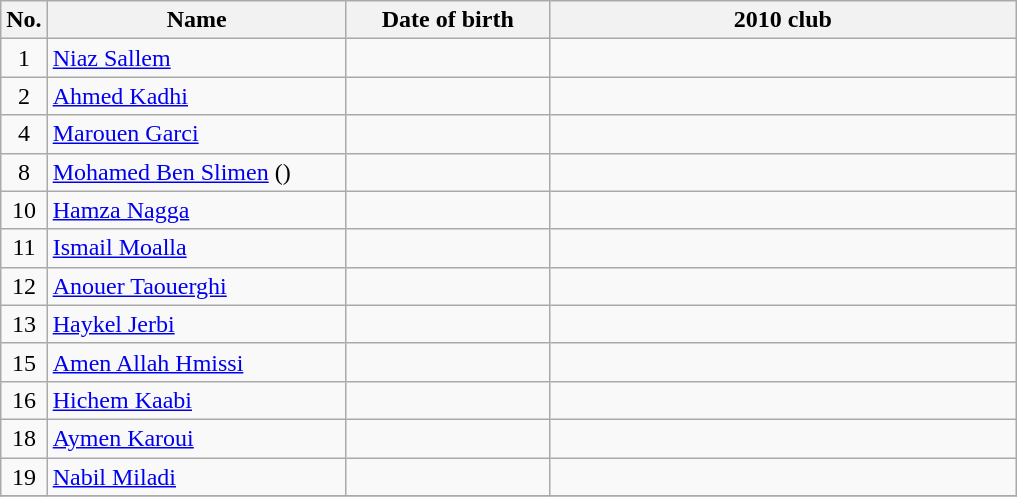<table class="wikitable sortable" style="font-size:100%; text-align:center;">
<tr>
<th>No.</th>
<th style="width:12em">Name</th>
<th style="width:8em">Date of birth</th>
<th style="width:19em">2010 club</th>
</tr>
<tr>
<td>1</td>
<td align=left><a href='#'>Niaz Sallem</a></td>
<td align=right></td>
<td align=left></td>
</tr>
<tr>
<td>2</td>
<td align=left><a href='#'>Ahmed Kadhi</a></td>
<td align=right></td>
<td align=left></td>
</tr>
<tr>
<td>4</td>
<td align=left><a href='#'>Marouen Garci</a></td>
<td align=right></td>
<td align=left></td>
</tr>
<tr>
<td>8</td>
<td align=left><a href='#'>Mohamed Ben Slimen</a> ()</td>
<td align=right></td>
<td align=left></td>
</tr>
<tr>
<td>10</td>
<td align=left><a href='#'>Hamza Nagga</a></td>
<td align=right></td>
<td align=left></td>
</tr>
<tr>
<td>11</td>
<td align=left><a href='#'>Ismail Moalla</a></td>
<td align=right></td>
<td align=left></td>
</tr>
<tr>
<td>12</td>
<td align=left><a href='#'>Anouer Taouerghi</a></td>
<td align=right></td>
<td align=left></td>
</tr>
<tr>
<td>13</td>
<td align=left><a href='#'>Haykel Jerbi</a></td>
<td align=right></td>
<td align=left></td>
</tr>
<tr>
<td>15</td>
<td align=left><a href='#'>Amen Allah Hmissi</a></td>
<td align=right></td>
<td align=left></td>
</tr>
<tr>
<td>16</td>
<td align=left><a href='#'>Hichem Kaabi</a></td>
<td align=right></td>
<td align=left></td>
</tr>
<tr>
<td>18</td>
<td align=left><a href='#'>Aymen Karoui</a></td>
<td align=right></td>
<td align=left></td>
</tr>
<tr>
<td>19</td>
<td align=left><a href='#'>Nabil Miladi</a></td>
<td align=right></td>
<td align=left></td>
</tr>
<tr>
</tr>
</table>
